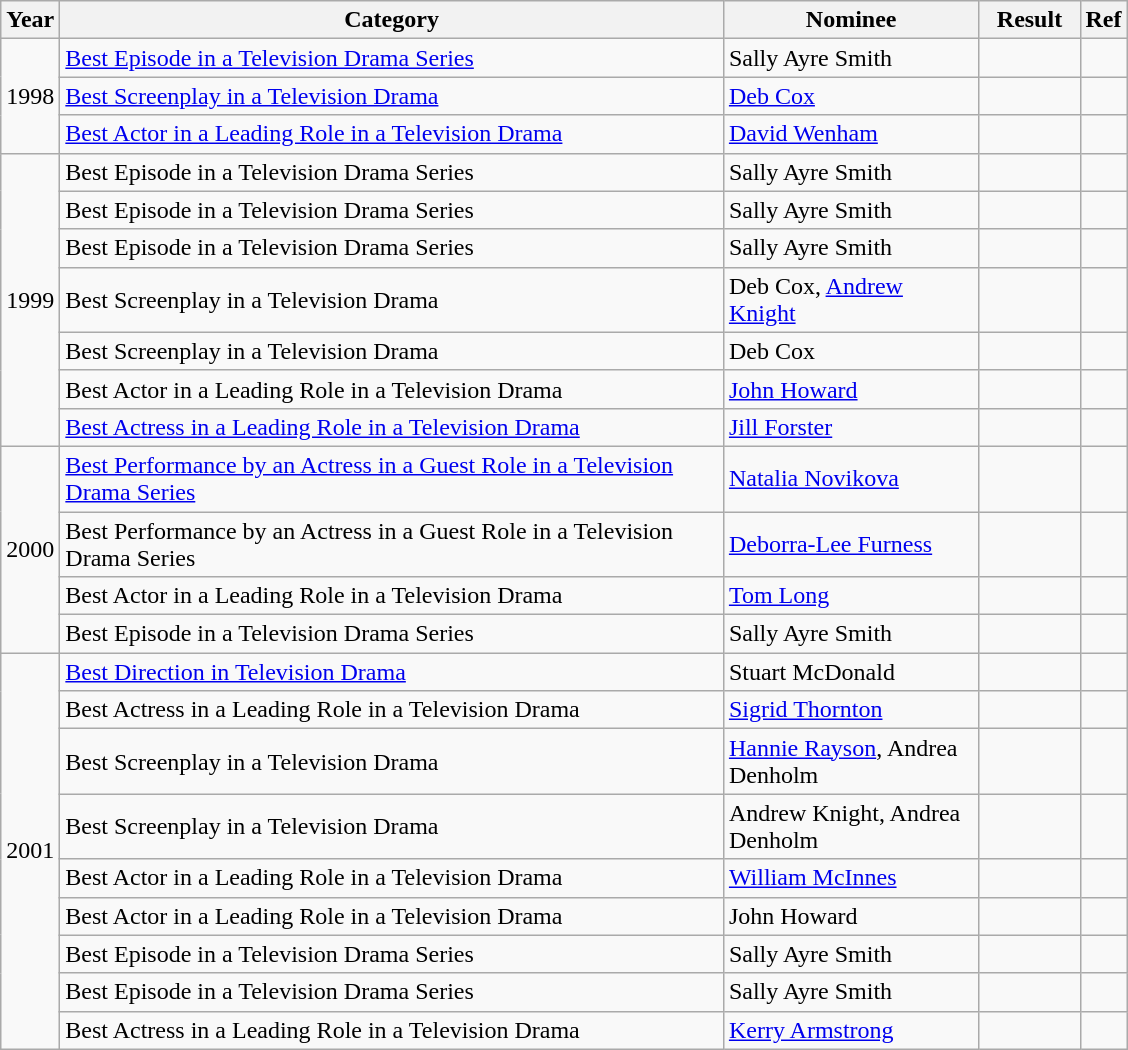<table class="wikitable">
<tr>
<th>Year</th>
<th width="435">Category</th>
<th width="163">Nominee</th>
<th width="60">Result</th>
<th>Ref</th>
</tr>
<tr>
<td rowspan="3">1998</td>
<td><a href='#'>Best Episode in a Television Drama Series</a></td>
<td>Sally Ayre Smith</td>
<td></td>
<td></td>
</tr>
<tr>
<td><a href='#'>Best Screenplay in a Television Drama</a></td>
<td><a href='#'>Deb Cox</a></td>
<td></td>
<td></td>
</tr>
<tr>
<td><a href='#'>Best Actor in a Leading Role in a Television Drama</a></td>
<td><a href='#'>David Wenham</a></td>
<td></td>
<td></td>
</tr>
<tr>
<td rowspan="7">1999</td>
<td>Best Episode in a Television Drama Series</td>
<td>Sally Ayre Smith</td>
<td></td>
<td></td>
</tr>
<tr>
<td>Best Episode in a Television Drama Series</td>
<td>Sally Ayre Smith</td>
<td></td>
<td></td>
</tr>
<tr>
<td>Best Episode in a Television Drama Series</td>
<td>Sally Ayre Smith</td>
<td></td>
<td></td>
</tr>
<tr>
<td>Best Screenplay in a Television Drama</td>
<td>Deb Cox, <a href='#'>Andrew Knight</a></td>
<td></td>
<td></td>
</tr>
<tr>
<td>Best Screenplay in a Television Drama</td>
<td>Deb Cox</td>
<td></td>
<td></td>
</tr>
<tr>
<td>Best Actor in a Leading Role in a Television Drama</td>
<td><a href='#'>John Howard</a></td>
<td></td>
<td></td>
</tr>
<tr>
<td><a href='#'>Best Actress in a Leading Role in a Television Drama</a></td>
<td><a href='#'>Jill Forster</a></td>
<td></td>
<td></td>
</tr>
<tr>
<td rowspan="4">2000</td>
<td><a href='#'>Best Performance by an Actress in a Guest Role in a Television Drama Series</a></td>
<td><a href='#'>Natalia Novikova</a></td>
<td></td>
<td></td>
</tr>
<tr>
<td>Best Performance by an Actress in a Guest Role in a Television Drama Series</td>
<td><a href='#'>Deborra-Lee Furness</a></td>
<td></td>
<td></td>
</tr>
<tr>
<td>Best Actor in a Leading Role in a Television Drama</td>
<td><a href='#'>Tom Long</a></td>
<td></td>
<td></td>
</tr>
<tr>
<td>Best Episode in a Television Drama Series</td>
<td>Sally Ayre Smith</td>
<td></td>
<td></td>
</tr>
<tr>
<td rowspan="9">2001</td>
<td><a href='#'>Best Direction in Television Drama</a></td>
<td>Stuart McDonald</td>
<td></td>
<td></td>
</tr>
<tr>
<td>Best Actress in a Leading Role in a Television Drama</td>
<td><a href='#'>Sigrid Thornton</a></td>
<td></td>
<td></td>
</tr>
<tr>
<td>Best Screenplay in a Television Drama</td>
<td><a href='#'>Hannie Rayson</a>, Andrea Denholm</td>
<td></td>
<td></td>
</tr>
<tr>
<td>Best Screenplay in a Television Drama</td>
<td>Andrew Knight, Andrea Denholm</td>
<td></td>
<td></td>
</tr>
<tr>
<td>Best Actor in a Leading Role in a Television Drama</td>
<td><a href='#'>William McInnes</a></td>
<td></td>
<td></td>
</tr>
<tr>
<td>Best Actor in a Leading Role in a Television Drama</td>
<td>John Howard</td>
<td></td>
<td></td>
</tr>
<tr>
<td>Best Episode in a Television Drama Series</td>
<td>Sally Ayre Smith</td>
<td></td>
<td></td>
</tr>
<tr>
<td>Best Episode in a Television Drama Series</td>
<td>Sally Ayre Smith</td>
<td></td>
<td></td>
</tr>
<tr>
<td>Best Actress in a Leading Role in a Television Drama</td>
<td><a href='#'>Kerry Armstrong</a></td>
<td></td>
<td></td>
</tr>
</table>
